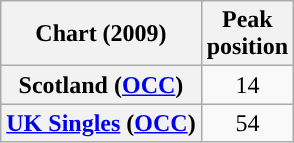<table class="wikitable sortable plainrowheaders" style="text-align:center">
<tr>
<th scope="col">Chart (2009)</th>
<th scope="col">Peak<br>position</th>
</tr>
<tr>
<th scope="row">Scotland (<a href='#'>OCC</a>)</th>
<td>14</td>
</tr>
<tr>
<th scope="row"><a href='#'>UK Singles</a> (<a href='#'>OCC</a>)</th>
<td>54</td>
</tr>
</table>
